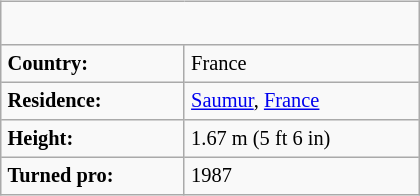<table border=1 align=right cellpadding=4 cellspacing=2 width=280 style="margin: 0.5em 0 1em 1em; background: #f9f9f9; border: 1px #aaaaaa solid; border-collapse: collapse; font-size: 85%; clear:right">
<tr>
<td align=center colspan="2"><br><table style="background:#f9f9f9;" border="0" cellpadding="2" cellspacing="0">
<tr align=center>
<td></td>
</tr>
</table>
</td>
</tr>
<tr>
<td><strong>Country:</strong></td>
<td>France</td>
</tr>
<tr>
<td><strong>Residence:</strong></td>
<td><a href='#'>Saumur</a>, <a href='#'>France</a></td>
</tr>
<tr>
<td><strong>Height:</strong></td>
<td>1.67 m (5 ft 6 in)</td>
</tr>
<tr>
<td><strong>Turned pro:</strong></td>
<td>1987</td>
</tr>
</table>
